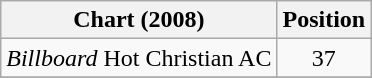<table class="wikitable">
<tr>
<th>Chart (2008)</th>
<th>Position</th>
</tr>
<tr>
<td><em>Billboard</em> Hot Christian AC</td>
<td align="center">37</td>
</tr>
<tr>
</tr>
</table>
